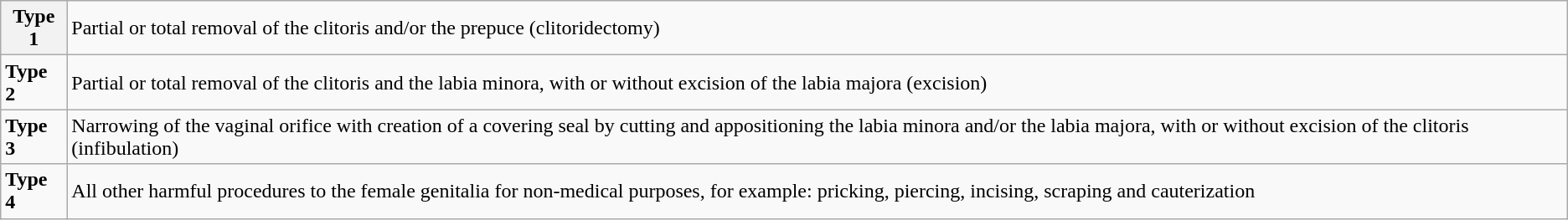<table class="wikitable mw-collapsible">
<tr>
<th>Type 1</th>
<td>Partial or total removal of the clitoris and/or the prepuce (clitoridectomy)</td>
</tr>
<tr>
<td><strong>Type 2</strong></td>
<td>Partial or total removal of the clitoris and the labia minora, with or without excision of the labia majora (excision)</td>
</tr>
<tr>
<td><strong>Type 3</strong></td>
<td>Narrowing of the vaginal orifice with creation of a covering seal by cutting and appositioning the labia minora and/or the labia majora, with or without excision of the clitoris (infibulation)</td>
</tr>
<tr>
<td><strong>Type 4</strong></td>
<td>All other harmful procedures to the female genitalia for non-medical purposes, for example: pricking, piercing, incising, scraping and cauterization</td>
</tr>
</table>
